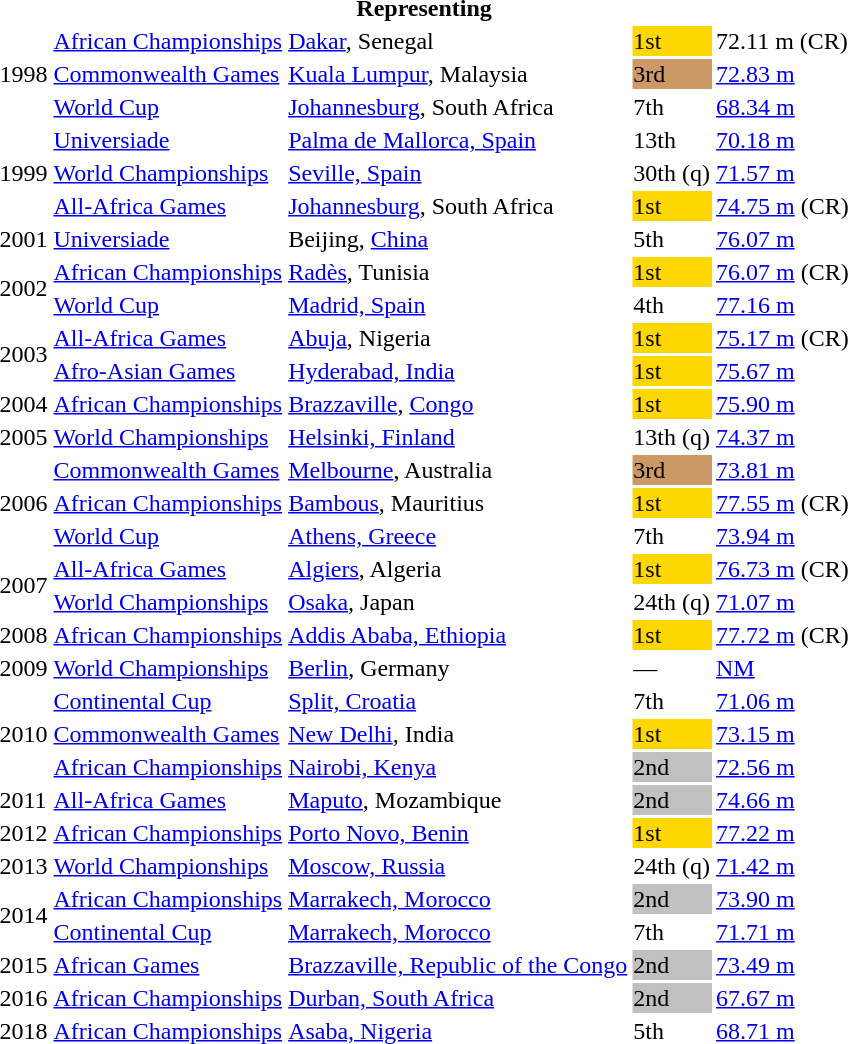<table>
<tr>
<th colspan="5">Representing </th>
</tr>
<tr>
<td rowspan=3>1998</td>
<td><a href='#'>African Championships</a></td>
<td><a href='#'>Dakar</a>, Senegal</td>
<td bgcolor="gold">1st</td>
<td>72.11 m (CR)</td>
</tr>
<tr>
<td><a href='#'>Commonwealth Games</a></td>
<td><a href='#'>Kuala Lumpur</a>, Malaysia</td>
<td bgcolor=cc9966>3rd</td>
<td><a href='#'>72.83 m</a></td>
</tr>
<tr>
<td><a href='#'>World Cup</a></td>
<td><a href='#'>Johannesburg</a>, South Africa</td>
<td>7th</td>
<td><a href='#'>68.34 m</a></td>
</tr>
<tr>
<td rowspan=3>1999</td>
<td><a href='#'>Universiade</a></td>
<td><a href='#'>Palma de Mallorca, Spain</a></td>
<td>13th</td>
<td><a href='#'>70.18 m</a></td>
</tr>
<tr>
<td><a href='#'>World Championships</a></td>
<td><a href='#'>Seville, Spain</a></td>
<td>30th (q)</td>
<td><a href='#'>71.57 m</a></td>
</tr>
<tr>
<td><a href='#'>All-Africa Games</a></td>
<td><a href='#'>Johannesburg</a>, South Africa</td>
<td bgcolor=gold>1st</td>
<td><a href='#'>74.75 m</a> (CR)</td>
</tr>
<tr>
<td>2001</td>
<td><a href='#'>Universiade</a></td>
<td>Beijing, <a href='#'>China</a></td>
<td>5th</td>
<td><a href='#'>76.07 m</a></td>
</tr>
<tr>
<td rowspan=2>2002</td>
<td><a href='#'>African Championships</a></td>
<td><a href='#'>Radès</a>, Tunisia</td>
<td bgcolor="gold">1st</td>
<td><a href='#'>76.07 m</a> (CR)</td>
</tr>
<tr>
<td><a href='#'>World Cup</a></td>
<td><a href='#'>Madrid, Spain</a></td>
<td>4th</td>
<td><a href='#'>77.16 m</a></td>
</tr>
<tr>
<td rowspan=2>2003</td>
<td><a href='#'>All-Africa Games</a></td>
<td><a href='#'>Abuja</a>, Nigeria</td>
<td bgcolor=gold>1st</td>
<td><a href='#'>75.17 m</a> (CR)</td>
</tr>
<tr>
<td><a href='#'>Afro-Asian Games</a></td>
<td><a href='#'>Hyderabad, India</a></td>
<td bgcolor=gold>1st</td>
<td><a href='#'>75.67 m</a></td>
</tr>
<tr>
<td>2004</td>
<td><a href='#'>African Championships</a></td>
<td><a href='#'>Brazzaville</a>, <a href='#'>Congo</a></td>
<td bgcolor="gold">1st</td>
<td><a href='#'>75.90 m</a></td>
</tr>
<tr>
<td>2005</td>
<td><a href='#'>World Championships</a></td>
<td><a href='#'>Helsinki, Finland</a></td>
<td>13th (q)</td>
<td><a href='#'>74.37 m</a></td>
</tr>
<tr>
<td rowspan=3>2006</td>
<td><a href='#'>Commonwealth Games</a></td>
<td><a href='#'>Melbourne</a>, Australia</td>
<td bgcolor=cc9966>3rd</td>
<td><a href='#'>73.81 m</a></td>
</tr>
<tr>
<td><a href='#'>African Championships</a></td>
<td><a href='#'>Bambous</a>, Mauritius</td>
<td bgcolor="gold">1st</td>
<td><a href='#'>77.55 m</a> (CR)</td>
</tr>
<tr>
<td><a href='#'>World Cup</a></td>
<td><a href='#'>Athens, Greece</a></td>
<td>7th</td>
<td><a href='#'>73.94 m</a></td>
</tr>
<tr>
<td rowspan=2>2007</td>
<td><a href='#'>All-Africa Games</a></td>
<td><a href='#'>Algiers</a>, Algeria</td>
<td bgcolor="gold">1st</td>
<td><a href='#'>76.73 m</a> (CR)</td>
</tr>
<tr>
<td><a href='#'>World Championships</a></td>
<td><a href='#'>Osaka</a>, Japan</td>
<td>24th (q)</td>
<td><a href='#'>71.07 m</a></td>
</tr>
<tr>
<td>2008</td>
<td><a href='#'>African Championships</a></td>
<td><a href='#'>Addis Ababa, Ethiopia</a></td>
<td bgcolor="gold">1st</td>
<td><a href='#'>77.72 m</a> (CR)</td>
</tr>
<tr>
<td>2009</td>
<td><a href='#'>World Championships</a></td>
<td><a href='#'>Berlin</a>, Germany</td>
<td>—</td>
<td><a href='#'>NM</a></td>
</tr>
<tr>
<td rowspan=3>2010</td>
<td><a href='#'>Continental Cup</a></td>
<td><a href='#'>Split, Croatia</a></td>
<td>7th</td>
<td><a href='#'>71.06 m</a></td>
</tr>
<tr>
<td><a href='#'>Commonwealth Games</a></td>
<td><a href='#'>New Delhi</a>, India</td>
<td bgcolor="gold">1st</td>
<td><a href='#'>73.15 m</a></td>
</tr>
<tr>
<td><a href='#'>African Championships</a></td>
<td><a href='#'>Nairobi, Kenya</a></td>
<td bgcolor="silver">2nd</td>
<td><a href='#'>72.56 m</a></td>
</tr>
<tr>
<td>2011</td>
<td><a href='#'>All-Africa Games</a></td>
<td><a href='#'>Maputo</a>, Mozambique</td>
<td bgcolor="silver">2nd</td>
<td><a href='#'>74.66 m</a></td>
</tr>
<tr>
<td>2012</td>
<td><a href='#'>African Championships</a></td>
<td><a href='#'>Porto Novo, Benin</a></td>
<td bgcolor="gold">1st</td>
<td><a href='#'>77.22 m</a></td>
</tr>
<tr>
<td>2013</td>
<td><a href='#'>World Championships</a></td>
<td><a href='#'>Moscow, Russia</a></td>
<td>24th (q)</td>
<td><a href='#'>71.42 m</a></td>
</tr>
<tr>
<td rowspan=2>2014</td>
<td><a href='#'>African Championships</a></td>
<td><a href='#'>Marrakech, Morocco</a></td>
<td bgcolor="silver">2nd</td>
<td><a href='#'>73.90 m</a></td>
</tr>
<tr>
<td><a href='#'>Continental Cup</a></td>
<td><a href='#'>Marrakech, Morocco</a></td>
<td>7th</td>
<td><a href='#'>71.71 m</a></td>
</tr>
<tr>
<td>2015</td>
<td><a href='#'>African Games</a></td>
<td><a href='#'>Brazzaville, Republic of the Congo</a></td>
<td bgcolor=silver>2nd</td>
<td><a href='#'>73.49 m</a></td>
</tr>
<tr>
<td>2016</td>
<td><a href='#'>African Championships</a></td>
<td><a href='#'>Durban, South Africa</a></td>
<td bgcolor="silver">2nd</td>
<td><a href='#'>67.67 m</a></td>
</tr>
<tr>
<td>2018</td>
<td><a href='#'>African Championships</a></td>
<td><a href='#'>Asaba, Nigeria</a></td>
<td>5th</td>
<td><a href='#'>68.71 m</a></td>
</tr>
</table>
